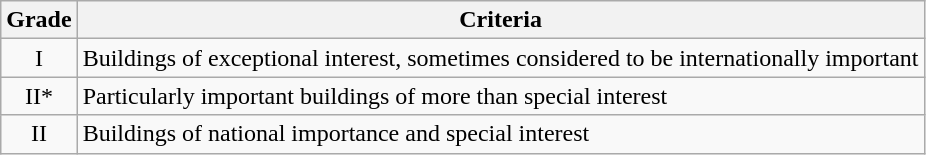<table class="wikitable">
<tr>
<th>Grade</th>
<th>Criteria</th>
</tr>
<tr>
<td align="center" >I</td>
<td>Buildings of exceptional interest, sometimes considered to be internationally important</td>
</tr>
<tr>
<td align="center" >II*</td>
<td>Particularly important buildings of more than special interest</td>
</tr>
<tr>
<td align="center" >II</td>
<td>Buildings of national importance and special interest</td>
</tr>
</table>
